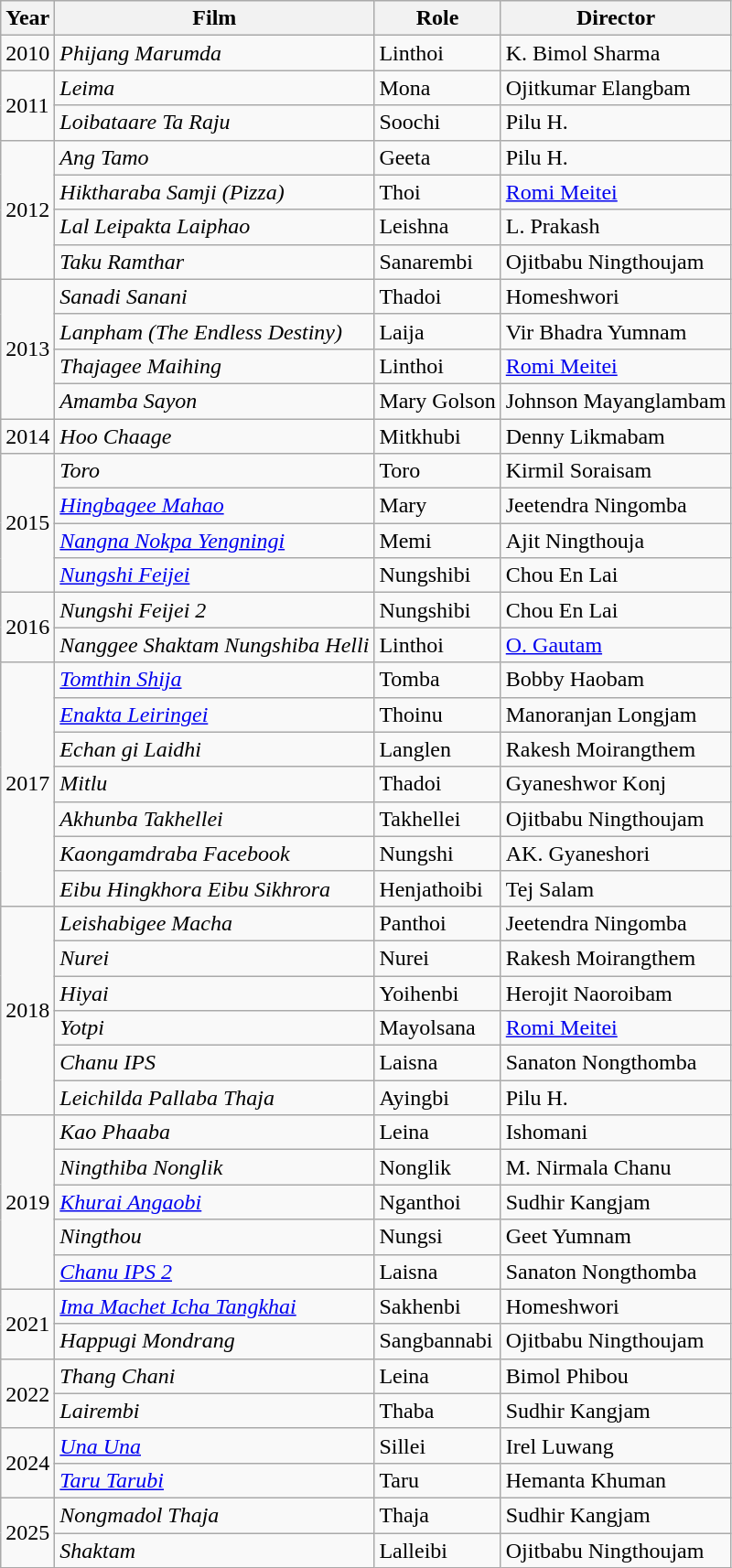<table class="wikitable">
<tr>
<th>Year</th>
<th>Film</th>
<th>Role</th>
<th>Director</th>
</tr>
<tr>
<td>2010</td>
<td><em>Phijang Marumda</em></td>
<td>Linthoi</td>
<td>K. Bimol Sharma</td>
</tr>
<tr>
<td rowspan="2">2011</td>
<td><em>Leima</em></td>
<td>Mona</td>
<td>Ojitkumar Elangbam</td>
</tr>
<tr>
<td><em>Loibataare Ta Raju</em></td>
<td>Soochi</td>
<td>Pilu H.</td>
</tr>
<tr>
<td rowspan="4">2012</td>
<td><em>Ang Tamo</em></td>
<td>Geeta</td>
<td>Pilu H.</td>
</tr>
<tr>
<td><em>Hiktharaba Samji (Pizza)</em></td>
<td>Thoi</td>
<td><a href='#'>Romi Meitei</a></td>
</tr>
<tr>
<td><em>Lal Leipakta Laiphao</em></td>
<td>Leishna</td>
<td>L. Prakash</td>
</tr>
<tr>
<td><em>Taku Ramthar</em></td>
<td>Sanarembi</td>
<td>Ojitbabu Ningthoujam</td>
</tr>
<tr>
<td rowspan="4">2013</td>
<td><em>Sanadi Sanani</em></td>
<td>Thadoi</td>
<td>Homeshwori</td>
</tr>
<tr>
<td><em>Lanpham (The Endless Destiny)</em></td>
<td>Laija</td>
<td>Vir Bhadra Yumnam</td>
</tr>
<tr>
<td><em>Thajagee Maihing</em></td>
<td>Linthoi</td>
<td><a href='#'>Romi Meitei</a></td>
</tr>
<tr>
<td><em>Amamba Sayon</em></td>
<td>Mary Golson</td>
<td>Johnson Mayanglambam</td>
</tr>
<tr>
<td>2014</td>
<td><em>Hoo Chaage</em></td>
<td>Mitkhubi</td>
<td>Denny Likmabam</td>
</tr>
<tr>
<td rowspan="4">2015</td>
<td><em>Toro</em></td>
<td>Toro</td>
<td>Kirmil Soraisam</td>
</tr>
<tr>
<td><em><a href='#'>Hingbagee Mahao</a></em></td>
<td>Mary</td>
<td>Jeetendra Ningomba</td>
</tr>
<tr>
<td><em><a href='#'>Nangna Nokpa Yengningi</a></em></td>
<td>Memi</td>
<td>Ajit Ningthouja</td>
</tr>
<tr>
<td><em><a href='#'>Nungshi Feijei</a></em></td>
<td>Nungshibi</td>
<td>Chou En Lai</td>
</tr>
<tr>
<td rowspan="2">2016</td>
<td><em>Nungshi Feijei 2</em></td>
<td>Nungshibi</td>
<td>Chou En Lai</td>
</tr>
<tr>
<td><em>Nanggee Shaktam Nungshiba Helli</em></td>
<td>Linthoi</td>
<td><a href='#'>O. Gautam</a></td>
</tr>
<tr>
<td rowspan="7">2017</td>
<td><em><a href='#'>Tomthin Shija</a></em></td>
<td>Tomba</td>
<td>Bobby Haobam</td>
</tr>
<tr>
<td><em><a href='#'>Enakta Leiringei</a></em></td>
<td>Thoinu</td>
<td>Manoranjan Longjam</td>
</tr>
<tr>
<td><em>Echan gi Laidhi</em></td>
<td>Langlen</td>
<td>Rakesh Moirangthem</td>
</tr>
<tr>
<td><em>Mitlu</em></td>
<td>Thadoi</td>
<td>Gyaneshwor Konj</td>
</tr>
<tr>
<td><em>Akhunba Takhellei</em></td>
<td>Takhellei</td>
<td>Ojitbabu Ningthoujam</td>
</tr>
<tr>
<td><em>Kaongamdraba Facebook</em></td>
<td>Nungshi</td>
<td>AK. Gyaneshori</td>
</tr>
<tr>
<td><em>Eibu Hingkhora Eibu Sikhrora</em></td>
<td>Henjathoibi</td>
<td>Tej Salam</td>
</tr>
<tr>
<td rowspan="6">2018</td>
<td><em>Leishabigee Macha</em></td>
<td>Panthoi</td>
<td>Jeetendra Ningomba</td>
</tr>
<tr>
<td><em>Nurei</em></td>
<td>Nurei</td>
<td>Rakesh Moirangthem</td>
</tr>
<tr>
<td><em>Hiyai</em></td>
<td>Yoihenbi</td>
<td>Herojit Naoroibam</td>
</tr>
<tr>
<td><em>Yotpi</em></td>
<td>Mayolsana</td>
<td><a href='#'>Romi Meitei</a></td>
</tr>
<tr>
<td><em>Chanu IPS</em></td>
<td>Laisna</td>
<td>Sanaton Nongthomba</td>
</tr>
<tr>
<td><em>Leichilda Pallaba Thaja</em></td>
<td>Ayingbi</td>
<td>Pilu H.</td>
</tr>
<tr>
<td rowspan="5">2019</td>
<td><em>Kao Phaaba</em></td>
<td>Leina</td>
<td>Ishomani</td>
</tr>
<tr>
<td><em>Ningthiba Nonglik</em></td>
<td>Nonglik</td>
<td>M. Nirmala Chanu</td>
</tr>
<tr>
<td><em><a href='#'>Khurai Angaobi</a></em></td>
<td>Nganthoi</td>
<td>Sudhir Kangjam</td>
</tr>
<tr>
<td><em>Ningthou</em></td>
<td>Nungsi</td>
<td>Geet Yumnam</td>
</tr>
<tr>
<td><em><a href='#'>Chanu IPS 2</a></em></td>
<td>Laisna</td>
<td>Sanaton Nongthomba</td>
</tr>
<tr>
<td rowspan="2">2021</td>
<td><em><a href='#'>Ima Machet Icha Tangkhai</a></em></td>
<td>Sakhenbi</td>
<td>Homeshwori</td>
</tr>
<tr>
<td><em>Happugi Mondrang</em></td>
<td>Sangbannabi</td>
<td>Ojitbabu Ningthoujam</td>
</tr>
<tr>
<td rowspan="2">2022</td>
<td><em>Thang Chani</em></td>
<td>Leina</td>
<td>Bimol Phibou</td>
</tr>
<tr>
<td><em>Lairembi</em></td>
<td>Thaba</td>
<td>Sudhir Kangjam</td>
</tr>
<tr>
<td rowspan="2">2024</td>
<td><em><a href='#'>Una Una</a></em></td>
<td>Sillei</td>
<td>Irel Luwang</td>
</tr>
<tr>
<td><em><a href='#'>Taru Tarubi</a></em></td>
<td>Taru</td>
<td>Hemanta Khuman</td>
</tr>
<tr>
<td rowspan="2">2025</td>
<td><em>Nongmadol Thaja</em></td>
<td>Thaja</td>
<td>Sudhir Kangjam</td>
</tr>
<tr>
<td><em>Shaktam</em></td>
<td>Lalleibi</td>
<td>Ojitbabu Ningthoujam</td>
</tr>
</table>
